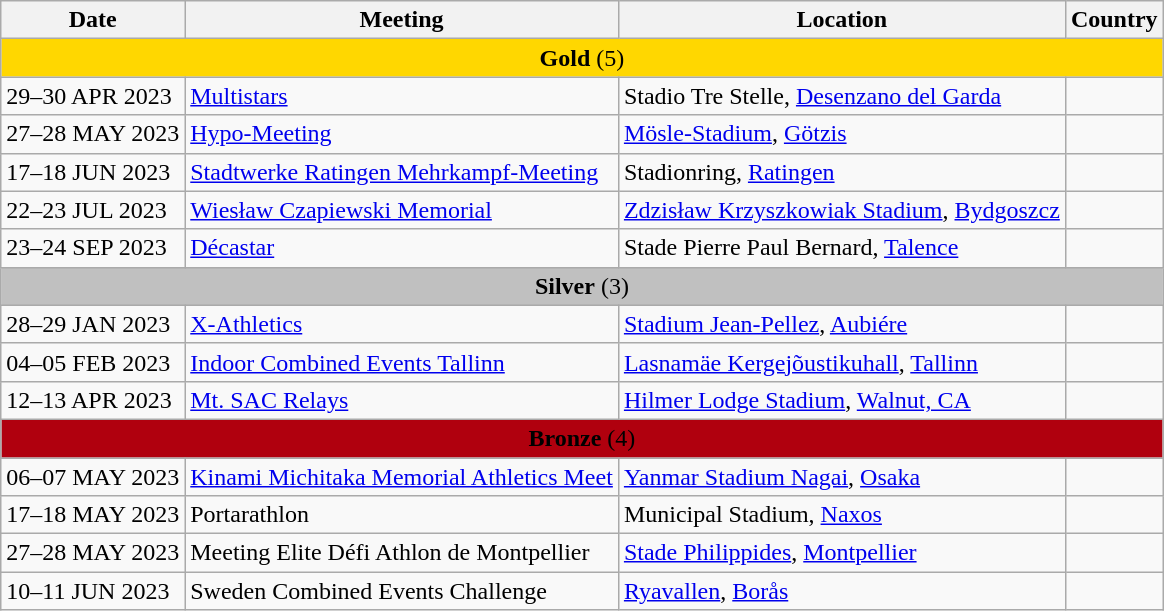<table class="wikitable sortable mw-datatable">
<tr>
<th>Date</th>
<th>Meeting</th>
<th>Location</th>
<th>Country</th>
</tr>
<tr>
<td colspan="4" align="center" bgcolor="gold"><strong>Gold</strong> (5)</td>
</tr>
<tr>
<td>29–30 APR 2023</td>
<td><a href='#'>Multistars</a></td>
<td>Stadio Tre Stelle, <a href='#'>Desenzano del Garda</a></td>
<td></td>
</tr>
<tr>
<td>27–28 MAY 2023</td>
<td><a href='#'>Hypo-Meeting</a></td>
<td><a href='#'>Mösle-Stadium</a>, <a href='#'>Götzis</a></td>
<td></td>
</tr>
<tr>
<td>17–18 JUN 2023</td>
<td><a href='#'>Stadtwerke Ratingen Mehrkampf-Meeting</a></td>
<td>Stadionring, <a href='#'>Ratingen</a></td>
<td></td>
</tr>
<tr>
<td>22–23 JUL 2023</td>
<td><a href='#'>Wiesław Czapiewski Memorial</a></td>
<td><a href='#'>Zdzisław Krzyszkowiak Stadium</a>, <a href='#'>Bydgoszcz</a></td>
<td></td>
</tr>
<tr>
<td>23–24 SEP 2023</td>
<td><a href='#'>Décastar</a></td>
<td>Stade Pierre Paul Bernard, <a href='#'>Talence</a></td>
<td></td>
</tr>
<tr>
<td colspan="4" align="center" bgcolor="silver"><strong>Silver</strong> (3)</td>
</tr>
<tr>
<td>28–29 JAN 2023</td>
<td><a href='#'>X-Athletics</a></td>
<td><a href='#'>Stadium Jean-Pellez</a>, <a href='#'>Aubiére</a></td>
<td></td>
</tr>
<tr>
<td>04–05 FEB 2023</td>
<td><a href='#'>Indoor Combined Events Tallinn</a></td>
<td><a href='#'>Lasnamäe Kergejõustikuhall</a>, <a href='#'>Tallinn</a></td>
<td></td>
</tr>
<tr>
<td>12–13 APR 2023</td>
<td><a href='#'>Mt. SAC Relays</a></td>
<td><a href='#'>Hilmer Lodge Stadium</a>, <a href='#'>Walnut, CA</a></td>
<td></td>
</tr>
<tr>
<td colspan="4" align="center" bgcolor="bronze"><strong>Bronze</strong> (4)</td>
</tr>
<tr>
<td>06–07 MAY 2023</td>
<td><a href='#'>Kinami Michitaka Memorial Athletics Meet</a></td>
<td><a href='#'>Yanmar Stadium Nagai</a>, <a href='#'>Osaka</a></td>
<td></td>
</tr>
<tr>
<td>17–18 MAY 2023</td>
<td>Portarathlon</td>
<td>Municipal Stadium, <a href='#'>Naxos</a></td>
<td></td>
</tr>
<tr>
<td>27–28 MAY 2023</td>
<td>Meeting Elite Défi Athlon de Montpellier</td>
<td><a href='#'>Stade Philippides</a>, <a href='#'>Montpellier</a></td>
<td></td>
</tr>
<tr>
<td>10–11 JUN 2023</td>
<td>Sweden Combined Events Challenge</td>
<td><a href='#'>Ryavallen</a>, <a href='#'>Borås</a></td>
<td></td>
</tr>
</table>
